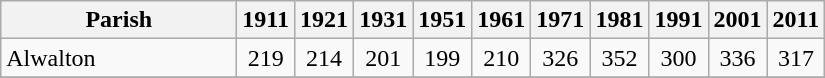<table class="wikitable" style="text-align:center;">
<tr>
<th width="150">Parish<br></th>
<th width="30">1911<br></th>
<th width="30">1921<br></th>
<th width="30">1931<br></th>
<th width="30">1951<br></th>
<th width="30">1961<br></th>
<th width="30">1971<br></th>
<th width="30">1981<br></th>
<th width="30">1991<br></th>
<th width="30">2001<br></th>
<th width="30">2011 <br></th>
</tr>
<tr>
<td align=left>Alwalton</td>
<td align="center">219</td>
<td align="center">214</td>
<td align="center">201</td>
<td align="center">199</td>
<td align="center">210</td>
<td align="center">326</td>
<td align="center">352</td>
<td align="center">300</td>
<td align="center">336</td>
<td align="center">317</td>
</tr>
<tr>
</tr>
</table>
